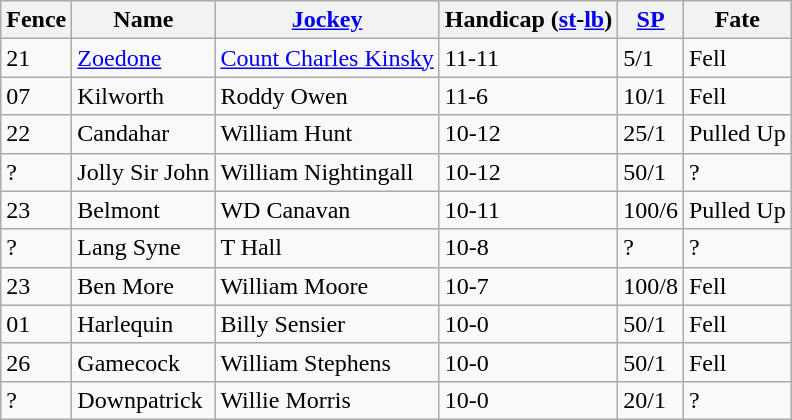<table class="wikitable sortable">
<tr>
<th>Fence</th>
<th>Name</th>
<th><a href='#'>Jockey</a></th>
<th>Handicap (<a href='#'>st</a>-<a href='#'>lb</a>)</th>
<th><a href='#'>SP</a></th>
<th>Fate</th>
</tr>
<tr>
<td>21</td>
<td><a href='#'>Zoedone</a></td>
<td><a href='#'>Count Charles Kinsky</a></td>
<td>11-11</td>
<td>5/1</td>
<td>Fell</td>
</tr>
<tr>
<td>07</td>
<td>Kilworth</td>
<td>Roddy Owen</td>
<td>11-6</td>
<td>10/1</td>
<td>Fell</td>
</tr>
<tr>
<td>22</td>
<td>Candahar</td>
<td>William Hunt</td>
<td>10-12</td>
<td>25/1</td>
<td>Pulled Up</td>
</tr>
<tr>
<td>?</td>
<td>Jolly Sir John</td>
<td>William Nightingall</td>
<td>10-12</td>
<td>50/1</td>
<td>?</td>
</tr>
<tr>
<td>23</td>
<td>Belmont</td>
<td>WD Canavan</td>
<td>10-11</td>
<td>100/6</td>
<td>Pulled Up</td>
</tr>
<tr>
<td>?</td>
<td>Lang Syne</td>
<td>T Hall</td>
<td>10-8</td>
<td>?</td>
<td>?</td>
</tr>
<tr>
<td>23</td>
<td>Ben More</td>
<td>William Moore</td>
<td>10-7</td>
<td>100/8</td>
<td>Fell</td>
</tr>
<tr>
<td>01</td>
<td>Harlequin</td>
<td>Billy Sensier</td>
<td>10-0</td>
<td>50/1</td>
<td>Fell</td>
</tr>
<tr>
<td>26</td>
<td>Gamecock</td>
<td>William Stephens</td>
<td>10-0</td>
<td>50/1</td>
<td>Fell</td>
</tr>
<tr>
<td>?</td>
<td>Downpatrick</td>
<td>Willie Morris</td>
<td>10-0</td>
<td>20/1</td>
<td>?</td>
</tr>
</table>
